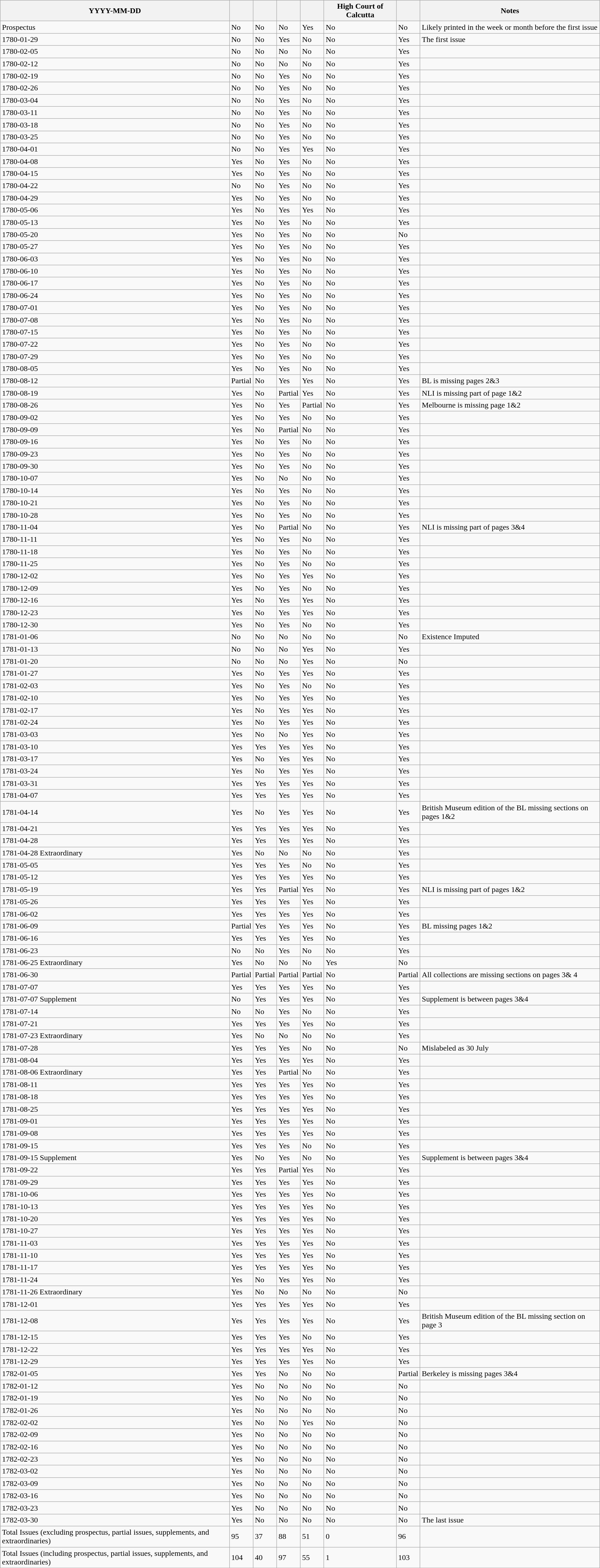<table class="wikitable collapsible collapsed">
<tr>
<th>YYYY-MM-DD</th>
<th></th>
<th></th>
<th></th>
<th></th>
<th>High Court of Calcutta</th>
<th></th>
<th>Notes</th>
</tr>
<tr>
<td>Prospectus</td>
<td>No</td>
<td>No</td>
<td>No</td>
<td>Yes</td>
<td>No</td>
<td>No</td>
<td>Likely printed in the week or month before the first issue</td>
</tr>
<tr>
<td>1780-01-29</td>
<td>No</td>
<td>No</td>
<td>Yes</td>
<td>No</td>
<td>No</td>
<td>Yes</td>
<td>The first issue</td>
</tr>
<tr>
<td>1780-02-05</td>
<td>No</td>
<td>No</td>
<td>No</td>
<td>No</td>
<td>No</td>
<td>Yes</td>
<td></td>
</tr>
<tr>
<td>1780-02-12</td>
<td>No</td>
<td>No</td>
<td>No</td>
<td>No</td>
<td>No</td>
<td>Yes</td>
<td></td>
</tr>
<tr>
<td>1780-02-19</td>
<td>No</td>
<td>No</td>
<td>Yes</td>
<td>No</td>
<td>No</td>
<td>Yes</td>
<td></td>
</tr>
<tr>
<td>1780-02-26</td>
<td>No</td>
<td>No</td>
<td>Yes</td>
<td>No</td>
<td>No</td>
<td>Yes</td>
<td></td>
</tr>
<tr>
<td>1780-03-04</td>
<td>No</td>
<td>No</td>
<td>Yes</td>
<td>No</td>
<td>No</td>
<td>Yes</td>
<td></td>
</tr>
<tr>
<td>1780-03-11</td>
<td>No</td>
<td>No</td>
<td>Yes</td>
<td>No</td>
<td>No</td>
<td>Yes</td>
<td></td>
</tr>
<tr>
<td>1780-03-18</td>
<td>No</td>
<td>No</td>
<td>Yes</td>
<td>No</td>
<td>No</td>
<td>Yes</td>
<td></td>
</tr>
<tr>
<td>1780-03-25</td>
<td>No</td>
<td>No</td>
<td>Yes</td>
<td>No</td>
<td>No</td>
<td>Yes</td>
<td></td>
</tr>
<tr>
<td>1780-04-01</td>
<td>No</td>
<td>No</td>
<td>Yes</td>
<td>Yes</td>
<td>No</td>
<td>Yes</td>
<td></td>
</tr>
<tr>
<td>1780-04-08</td>
<td>Yes</td>
<td>No</td>
<td>Yes</td>
<td>No</td>
<td>No</td>
<td>Yes</td>
<td></td>
</tr>
<tr>
<td>1780-04-15</td>
<td>Yes</td>
<td>No</td>
<td>Yes</td>
<td>No</td>
<td>No</td>
<td>Yes</td>
<td></td>
</tr>
<tr>
<td>1780-04-22</td>
<td>No</td>
<td>No</td>
<td>Yes</td>
<td>No</td>
<td>No</td>
<td>Yes</td>
<td></td>
</tr>
<tr>
<td>1780-04-29</td>
<td>Yes</td>
<td>No</td>
<td>Yes</td>
<td>No</td>
<td>No</td>
<td>Yes</td>
<td></td>
</tr>
<tr>
<td>1780-05-06</td>
<td>Yes</td>
<td>No</td>
<td>Yes</td>
<td>Yes</td>
<td>No</td>
<td>Yes</td>
<td></td>
</tr>
<tr>
<td>1780-05-13</td>
<td>Yes</td>
<td>No</td>
<td>Yes</td>
<td>No</td>
<td>No</td>
<td>Yes</td>
<td></td>
</tr>
<tr>
<td>1780-05-20</td>
<td>Yes</td>
<td>No</td>
<td>Yes</td>
<td>No</td>
<td>No</td>
<td>No</td>
<td></td>
</tr>
<tr>
<td>1780-05-27</td>
<td>Yes</td>
<td>No</td>
<td>Yes</td>
<td>No</td>
<td>No</td>
<td>Yes</td>
<td></td>
</tr>
<tr>
<td>1780-06-03</td>
<td>Yes</td>
<td>No</td>
<td>Yes</td>
<td>No</td>
<td>No</td>
<td>Yes</td>
<td></td>
</tr>
<tr>
<td>1780-06-10</td>
<td>Yes</td>
<td>No</td>
<td>Yes</td>
<td>No</td>
<td>No</td>
<td>Yes</td>
<td></td>
</tr>
<tr>
<td>1780-06-17</td>
<td>Yes</td>
<td>No</td>
<td>Yes</td>
<td>No</td>
<td>No</td>
<td>Yes</td>
<td></td>
</tr>
<tr>
<td>1780-06-24</td>
<td>Yes</td>
<td>No</td>
<td>Yes</td>
<td>No</td>
<td>No</td>
<td>Yes</td>
<td></td>
</tr>
<tr>
<td>1780-07-01</td>
<td>Yes</td>
<td>No</td>
<td>Yes</td>
<td>No</td>
<td>No</td>
<td>Yes</td>
<td></td>
</tr>
<tr>
<td>1780-07-08</td>
<td>Yes</td>
<td>No</td>
<td>Yes</td>
<td>No</td>
<td>No</td>
<td>Yes</td>
<td></td>
</tr>
<tr>
<td>1780-07-15</td>
<td>Yes</td>
<td>No</td>
<td>Yes</td>
<td>No</td>
<td>No</td>
<td>Yes</td>
<td></td>
</tr>
<tr>
<td>1780-07-22</td>
<td>Yes</td>
<td>No</td>
<td>Yes</td>
<td>No</td>
<td>No</td>
<td>Yes</td>
<td></td>
</tr>
<tr>
<td>1780-07-29</td>
<td>Yes</td>
<td>No</td>
<td>Yes</td>
<td>No</td>
<td>No</td>
<td>Yes</td>
<td></td>
</tr>
<tr>
<td>1780-08-05</td>
<td>Yes</td>
<td>No</td>
<td>Yes</td>
<td>No</td>
<td>No</td>
<td>Yes</td>
<td></td>
</tr>
<tr>
<td>1780-08-12</td>
<td>Partial</td>
<td>No</td>
<td>Yes</td>
<td>Yes</td>
<td>No</td>
<td>Yes</td>
<td>BL is missing pages 2&3</td>
</tr>
<tr>
<td>1780-08-19</td>
<td>Yes</td>
<td>No</td>
<td>Partial</td>
<td>Yes</td>
<td>No</td>
<td>Yes</td>
<td>NLI is missing part of page 1&2</td>
</tr>
<tr>
<td>1780-08-26</td>
<td>Yes</td>
<td>No</td>
<td>Yes</td>
<td>Partial</td>
<td>No</td>
<td>Yes</td>
<td>Melbourne is missing page 1&2</td>
</tr>
<tr>
<td>1780-09-02</td>
<td>Yes</td>
<td>No</td>
<td>Yes</td>
<td>No</td>
<td>No</td>
<td>Yes</td>
<td></td>
</tr>
<tr>
<td>1780-09-09</td>
<td>Yes</td>
<td>No</td>
<td>Partial</td>
<td>No</td>
<td>No</td>
<td>Yes</td>
<td></td>
</tr>
<tr>
<td>1780-09-16</td>
<td>Yes</td>
<td>No</td>
<td>Yes</td>
<td>No</td>
<td>No</td>
<td>Yes</td>
<td></td>
</tr>
<tr>
<td>1780-09-23</td>
<td>Yes</td>
<td>No</td>
<td>Yes</td>
<td>No</td>
<td>No</td>
<td>Yes</td>
<td></td>
</tr>
<tr>
<td>1780-09-30</td>
<td>Yes</td>
<td>No</td>
<td>Yes</td>
<td>No</td>
<td>No</td>
<td>Yes</td>
<td></td>
</tr>
<tr>
<td>1780-10-07</td>
<td>Yes</td>
<td>No</td>
<td>No</td>
<td>No</td>
<td>No</td>
<td>Yes</td>
<td></td>
</tr>
<tr>
<td>1780-10-14</td>
<td>Yes</td>
<td>No</td>
<td>Yes</td>
<td>No</td>
<td>No</td>
<td>Yes</td>
<td></td>
</tr>
<tr>
<td>1780-10-21</td>
<td>Yes</td>
<td>No</td>
<td>Yes</td>
<td>No</td>
<td>No</td>
<td>Yes</td>
<td></td>
</tr>
<tr>
<td>1780-10-28</td>
<td>Yes</td>
<td>No</td>
<td>Yes</td>
<td>No</td>
<td>No</td>
<td>Yes</td>
<td></td>
</tr>
<tr>
<td>1780-11-04</td>
<td>Yes</td>
<td>No</td>
<td>Partial</td>
<td>No</td>
<td>No</td>
<td>Yes</td>
<td>NLI is missing part of pages 3&4</td>
</tr>
<tr>
<td>1780-11-11</td>
<td>Yes</td>
<td>No</td>
<td>Yes</td>
<td>No</td>
<td>No</td>
<td>Yes</td>
<td></td>
</tr>
<tr>
<td>1780-11-18</td>
<td>Yes</td>
<td>No</td>
<td>Yes</td>
<td>No</td>
<td>No</td>
<td>Yes</td>
<td></td>
</tr>
<tr>
<td>1780-11-25</td>
<td>Yes</td>
<td>No</td>
<td>Yes</td>
<td>No</td>
<td>No</td>
<td>Yes</td>
<td></td>
</tr>
<tr>
<td>1780-12-02</td>
<td>Yes</td>
<td>No</td>
<td>Yes</td>
<td>Yes</td>
<td>No</td>
<td>Yes</td>
<td></td>
</tr>
<tr>
<td>1780-12-09</td>
<td>Yes</td>
<td>No</td>
<td>Yes</td>
<td>No</td>
<td>No</td>
<td>Yes</td>
<td></td>
</tr>
<tr>
<td>1780-12-16</td>
<td>Yes</td>
<td>No</td>
<td>Yes</td>
<td>Yes</td>
<td>No</td>
<td>Yes</td>
<td></td>
</tr>
<tr>
<td>1780-12-23</td>
<td>Yes</td>
<td>No</td>
<td>Yes</td>
<td>Yes</td>
<td>No</td>
<td>Yes</td>
<td></td>
</tr>
<tr>
<td>1780-12-30</td>
<td>Yes</td>
<td>No</td>
<td>Yes</td>
<td>No</td>
<td>No</td>
<td>Yes</td>
<td></td>
</tr>
<tr>
<td>1781-01-06</td>
<td>No</td>
<td>No</td>
<td>No</td>
<td>No</td>
<td>No</td>
<td>No</td>
<td>Existence Imputed</td>
</tr>
<tr>
<td>1781-01-13</td>
<td>No</td>
<td>No</td>
<td>No</td>
<td>Yes</td>
<td>No</td>
<td>Yes</td>
<td></td>
</tr>
<tr>
<td>1781-01-20</td>
<td>No</td>
<td>No</td>
<td>No</td>
<td>Yes</td>
<td>No</td>
<td>No</td>
<td></td>
</tr>
<tr>
<td>1781-01-27</td>
<td>Yes</td>
<td>No</td>
<td>Yes</td>
<td>Yes</td>
<td>No</td>
<td>Yes</td>
<td></td>
</tr>
<tr>
<td>1781-02-03</td>
<td>Yes</td>
<td>No</td>
<td>Yes</td>
<td>No</td>
<td>No</td>
<td>Yes</td>
<td></td>
</tr>
<tr>
<td>1781-02-10</td>
<td>Yes</td>
<td>No</td>
<td>Yes</td>
<td>Yes</td>
<td>No</td>
<td>Yes</td>
<td></td>
</tr>
<tr>
<td>1781-02-17</td>
<td>Yes</td>
<td>No</td>
<td>Yes</td>
<td>Yes</td>
<td>No</td>
<td>Yes</td>
<td></td>
</tr>
<tr>
<td>1781-02-24</td>
<td>Yes</td>
<td>No</td>
<td>Yes</td>
<td>Yes</td>
<td>No</td>
<td>Yes</td>
<td></td>
</tr>
<tr>
<td>1781-03-03</td>
<td>Yes</td>
<td>No</td>
<td>No</td>
<td>Yes</td>
<td>No</td>
<td>Yes</td>
<td></td>
</tr>
<tr>
<td>1781-03-10</td>
<td>Yes</td>
<td>Yes</td>
<td>Yes</td>
<td>Yes</td>
<td>No</td>
<td>Yes</td>
<td></td>
</tr>
<tr>
<td>1781-03-17</td>
<td>Yes</td>
<td>No</td>
<td>Yes</td>
<td>Yes</td>
<td>No</td>
<td>Yes</td>
<td></td>
</tr>
<tr>
<td>1781-03-24</td>
<td>Yes</td>
<td>No</td>
<td>Yes</td>
<td>Yes</td>
<td>No</td>
<td>Yes</td>
<td></td>
</tr>
<tr>
<td>1781-03-31</td>
<td>Yes</td>
<td>Yes</td>
<td>Yes</td>
<td>Yes</td>
<td>No</td>
<td>Yes</td>
<td></td>
</tr>
<tr>
<td>1781-04-07</td>
<td>Yes</td>
<td>Yes</td>
<td>Yes</td>
<td>Yes</td>
<td>No</td>
<td>Yes</td>
<td></td>
</tr>
<tr>
<td>1781-04-14</td>
<td>Yes</td>
<td>No</td>
<td>Yes</td>
<td>Yes</td>
<td>No</td>
<td>Yes</td>
<td>British Museum edition of the BL missing sections on pages 1&2</td>
</tr>
<tr>
<td>1781-04-21</td>
<td>Yes</td>
<td>Yes</td>
<td>Yes</td>
<td>Yes</td>
<td>No</td>
<td>Yes</td>
<td></td>
</tr>
<tr>
<td>1781-04-28</td>
<td>Yes</td>
<td>Yes</td>
<td>Yes</td>
<td>Yes</td>
<td>No</td>
<td>Yes</td>
<td></td>
</tr>
<tr>
<td>1781-04-28 Extraordinary</td>
<td>Yes</td>
<td>No</td>
<td>No</td>
<td>No</td>
<td>No</td>
<td>Yes</td>
<td></td>
</tr>
<tr>
<td>1781-05-05</td>
<td>Yes</td>
<td>Yes</td>
<td>Yes</td>
<td>No</td>
<td>No</td>
<td>Yes</td>
<td></td>
</tr>
<tr>
<td>1781-05-12</td>
<td>Yes</td>
<td>Yes</td>
<td>Yes</td>
<td>Yes</td>
<td>No</td>
<td>Yes</td>
<td></td>
</tr>
<tr>
<td>1781-05-19</td>
<td>Yes</td>
<td>Yes</td>
<td>Partial</td>
<td>Yes</td>
<td>No</td>
<td>Yes</td>
<td>NLI is missing part of pages 1&2</td>
</tr>
<tr>
<td>1781-05-26</td>
<td>Yes</td>
<td>Yes</td>
<td>Yes</td>
<td>Yes</td>
<td>No</td>
<td>Yes</td>
<td></td>
</tr>
<tr>
<td>1781-06-02</td>
<td>Yes</td>
<td>Yes</td>
<td>Yes</td>
<td>Yes</td>
<td>No</td>
<td>Yes</td>
<td></td>
</tr>
<tr>
<td>1781-06-09</td>
<td>Partial</td>
<td>Yes</td>
<td>Yes</td>
<td>Yes</td>
<td>No</td>
<td>Yes</td>
<td>BL missing pages 1&2</td>
</tr>
<tr>
<td>1781-06-16</td>
<td>Yes</td>
<td>Yes</td>
<td>Yes</td>
<td>Yes</td>
<td>No</td>
<td>Yes</td>
<td></td>
</tr>
<tr>
<td>1781-06-23</td>
<td>No</td>
<td>No</td>
<td>Yes</td>
<td>No</td>
<td>No</td>
<td>Yes</td>
<td></td>
</tr>
<tr>
<td>1781-06-25 Extraordinary</td>
<td>Yes</td>
<td>No</td>
<td>No</td>
<td>No</td>
<td>Yes</td>
<td>No</td>
<td></td>
</tr>
<tr>
<td>1781-06-30</td>
<td>Partial</td>
<td>Partial</td>
<td>Partial</td>
<td>Partial</td>
<td>No</td>
<td>Partial</td>
<td>All collections are missing sections on pages 3& 4</td>
</tr>
<tr>
<td>1781-07-07</td>
<td>Yes</td>
<td>Yes</td>
<td>Yes</td>
<td>Yes</td>
<td>No</td>
<td>Yes</td>
<td></td>
</tr>
<tr>
<td>1781-07-07 Supplement</td>
<td>No</td>
<td>Yes</td>
<td>Yes</td>
<td>Yes</td>
<td>No</td>
<td>Yes</td>
<td>Supplement is between pages 3&4</td>
</tr>
<tr>
<td>1781-07-14</td>
<td>No</td>
<td>No</td>
<td>Yes</td>
<td>No</td>
<td>No</td>
<td>Yes</td>
<td></td>
</tr>
<tr>
<td>1781-07-21</td>
<td>Yes</td>
<td>Yes</td>
<td>Yes</td>
<td>Yes</td>
<td>No</td>
<td>Yes</td>
<td></td>
</tr>
<tr>
<td>1781-07-23 Extraordinary</td>
<td>Yes</td>
<td>No</td>
<td>No</td>
<td>No</td>
<td>No</td>
<td>Yes</td>
<td></td>
</tr>
<tr>
<td>1781-07-28</td>
<td>Yes</td>
<td>Yes</td>
<td>Yes</td>
<td>No</td>
<td>No</td>
<td>No</td>
<td>Mislabeled as 30 July</td>
</tr>
<tr>
<td>1781-08-04</td>
<td>Yes</td>
<td>Yes</td>
<td>Yes</td>
<td>Yes</td>
<td>No</td>
<td>Yes</td>
<td></td>
</tr>
<tr>
<td>1781-08-06 Extraordinary</td>
<td>Yes</td>
<td>Yes</td>
<td>Partial</td>
<td>No</td>
<td>No</td>
<td>Yes</td>
<td></td>
</tr>
<tr>
<td>1781-08-11</td>
<td>Yes</td>
<td>Yes</td>
<td>Yes</td>
<td>Yes</td>
<td>No</td>
<td>Yes</td>
<td></td>
</tr>
<tr>
<td>1781-08-18</td>
<td>Yes</td>
<td>Yes</td>
<td>Yes</td>
<td>Yes</td>
<td>No</td>
<td>Yes</td>
<td></td>
</tr>
<tr>
<td>1781-08-25</td>
<td>Yes</td>
<td>Yes</td>
<td>Yes</td>
<td>Yes</td>
<td>No</td>
<td>Yes</td>
<td></td>
</tr>
<tr>
<td>1781-09-01</td>
<td>Yes</td>
<td>Yes</td>
<td>Yes</td>
<td>Yes</td>
<td>No</td>
<td>Yes</td>
<td></td>
</tr>
<tr>
<td>1781-09-08</td>
<td>Yes</td>
<td>Yes</td>
<td>Yes</td>
<td>Yes</td>
<td>No</td>
<td>Yes</td>
<td></td>
</tr>
<tr>
<td>1781-09-15</td>
<td>Yes</td>
<td>Yes</td>
<td>Yes</td>
<td>No</td>
<td>No</td>
<td>Yes</td>
<td></td>
</tr>
<tr>
<td>1781-09-15 Supplement</td>
<td>Yes</td>
<td>No</td>
<td>Yes</td>
<td>No</td>
<td>No</td>
<td>Yes</td>
<td>Supplement is between pages 3&4</td>
</tr>
<tr>
<td>1781-09-22</td>
<td>Yes</td>
<td>Yes</td>
<td>Partial</td>
<td>Yes</td>
<td>No</td>
<td>Yes</td>
<td></td>
</tr>
<tr>
<td>1781-09-29</td>
<td>Yes</td>
<td>Yes</td>
<td>Yes</td>
<td>Yes</td>
<td>No</td>
<td>Yes</td>
<td></td>
</tr>
<tr>
<td>1781-10-06</td>
<td>Yes</td>
<td>Yes</td>
<td>Yes</td>
<td>Yes</td>
<td>No</td>
<td>Yes</td>
<td></td>
</tr>
<tr>
<td>1781-10-13</td>
<td>Yes</td>
<td>Yes</td>
<td>Yes</td>
<td>Yes</td>
<td>No</td>
<td>Yes</td>
<td></td>
</tr>
<tr>
<td>1781-10-20</td>
<td>Yes</td>
<td>Yes</td>
<td>Yes</td>
<td>Yes</td>
<td>No</td>
<td>Yes</td>
<td></td>
</tr>
<tr>
<td>1781-10-27</td>
<td>Yes</td>
<td>Yes</td>
<td>Yes</td>
<td>Yes</td>
<td>No</td>
<td>Yes</td>
<td></td>
</tr>
<tr>
<td>1781-11-03</td>
<td>Yes</td>
<td>Yes</td>
<td>Yes</td>
<td>Yes</td>
<td>No</td>
<td>Yes</td>
<td></td>
</tr>
<tr>
<td>1781-11-10</td>
<td>Yes</td>
<td>Yes</td>
<td>Yes</td>
<td>Yes</td>
<td>No</td>
<td>Yes</td>
<td></td>
</tr>
<tr>
<td>1781-11-17</td>
<td>Yes</td>
<td>Yes</td>
<td>Yes</td>
<td>Yes</td>
<td>No</td>
<td>Yes</td>
<td></td>
</tr>
<tr>
<td>1781-11-24</td>
<td>Yes</td>
<td>No</td>
<td>Yes</td>
<td>Yes</td>
<td>No</td>
<td>Yes</td>
<td></td>
</tr>
<tr>
<td>1781-11-26 Extraordinary</td>
<td>Yes</td>
<td>No</td>
<td>No</td>
<td>No</td>
<td>No</td>
<td>No</td>
<td></td>
</tr>
<tr>
<td>1781-12-01</td>
<td>Yes</td>
<td>Yes</td>
<td>Yes</td>
<td>Yes</td>
<td>No</td>
<td>Yes</td>
<td></td>
</tr>
<tr>
<td>1781-12-08</td>
<td>Yes</td>
<td>Yes</td>
<td>Yes</td>
<td>Yes</td>
<td>No</td>
<td>Yes</td>
<td>British Museum edition of the BL missing section on page 3</td>
</tr>
<tr>
<td>1781-12-15</td>
<td>Yes</td>
<td>Yes</td>
<td>Yes</td>
<td>No</td>
<td>No</td>
<td>Yes</td>
<td></td>
</tr>
<tr>
<td>1781-12-22</td>
<td>Yes</td>
<td>Yes</td>
<td>Yes</td>
<td>Yes</td>
<td>No</td>
<td>Yes</td>
<td></td>
</tr>
<tr>
<td>1781-12-29</td>
<td>Yes</td>
<td>Yes</td>
<td>Yes</td>
<td>Yes</td>
<td>No</td>
<td>Yes</td>
<td></td>
</tr>
<tr>
<td>1782-01-05</td>
<td>Yes</td>
<td>Yes</td>
<td>No</td>
<td>No</td>
<td>No</td>
<td>Partial</td>
<td>Berkeley is missing pages 3&4</td>
</tr>
<tr>
<td>1782-01-12</td>
<td>Yes</td>
<td>No</td>
<td>No</td>
<td>No</td>
<td>No</td>
<td>No</td>
<td></td>
</tr>
<tr>
<td>1782-01-19</td>
<td>Yes</td>
<td>No</td>
<td>No</td>
<td>No</td>
<td>No</td>
<td>No</td>
<td></td>
</tr>
<tr>
<td>1782-01-26</td>
<td>Yes</td>
<td>No</td>
<td>No</td>
<td>No</td>
<td>No</td>
<td>No</td>
<td></td>
</tr>
<tr>
<td>1782-02-02</td>
<td>Yes</td>
<td>No</td>
<td>No</td>
<td>Yes</td>
<td>No</td>
<td>No</td>
<td></td>
</tr>
<tr>
<td>1782-02-09</td>
<td>Yes</td>
<td>No</td>
<td>No</td>
<td>No</td>
<td>No</td>
<td>No</td>
<td></td>
</tr>
<tr>
<td>1782-02-16</td>
<td>Yes</td>
<td>No</td>
<td>No</td>
<td>No</td>
<td>No</td>
<td>No</td>
<td></td>
</tr>
<tr>
<td>1782-02-23</td>
<td>Yes</td>
<td>No</td>
<td>No</td>
<td>No</td>
<td>No</td>
<td>No</td>
<td></td>
</tr>
<tr>
<td>1782-03-02</td>
<td>Yes</td>
<td>No</td>
<td>No</td>
<td>No</td>
<td>No</td>
<td>No</td>
<td></td>
</tr>
<tr>
<td>1782-03-09</td>
<td>Yes</td>
<td>No</td>
<td>No</td>
<td>No</td>
<td>No</td>
<td>No</td>
<td></td>
</tr>
<tr>
<td>1782-03-16</td>
<td>Yes</td>
<td>No</td>
<td>No</td>
<td>No</td>
<td>No</td>
<td>No</td>
<td></td>
</tr>
<tr>
<td>1782-03-23</td>
<td>Yes</td>
<td>No</td>
<td>No</td>
<td>No</td>
<td>No</td>
<td>No</td>
<td></td>
</tr>
<tr>
<td>1782-03-30</td>
<td>Yes</td>
<td>No</td>
<td>No</td>
<td>No</td>
<td>No</td>
<td>No</td>
<td>The last issue</td>
</tr>
<tr>
<td>Total Issues (excluding prospectus, partial issues, supplements, and extraordinaries)</td>
<td>95</td>
<td>37</td>
<td>88</td>
<td>51</td>
<td>0</td>
<td>96</td>
<td></td>
</tr>
<tr>
<td>Total Issues (including prospectus, partial issues, supplements, and extraordinaries)</td>
<td>104</td>
<td>40</td>
<td>97</td>
<td>55</td>
<td>1</td>
<td>103</td>
<td></td>
</tr>
<tr>
</tr>
</table>
